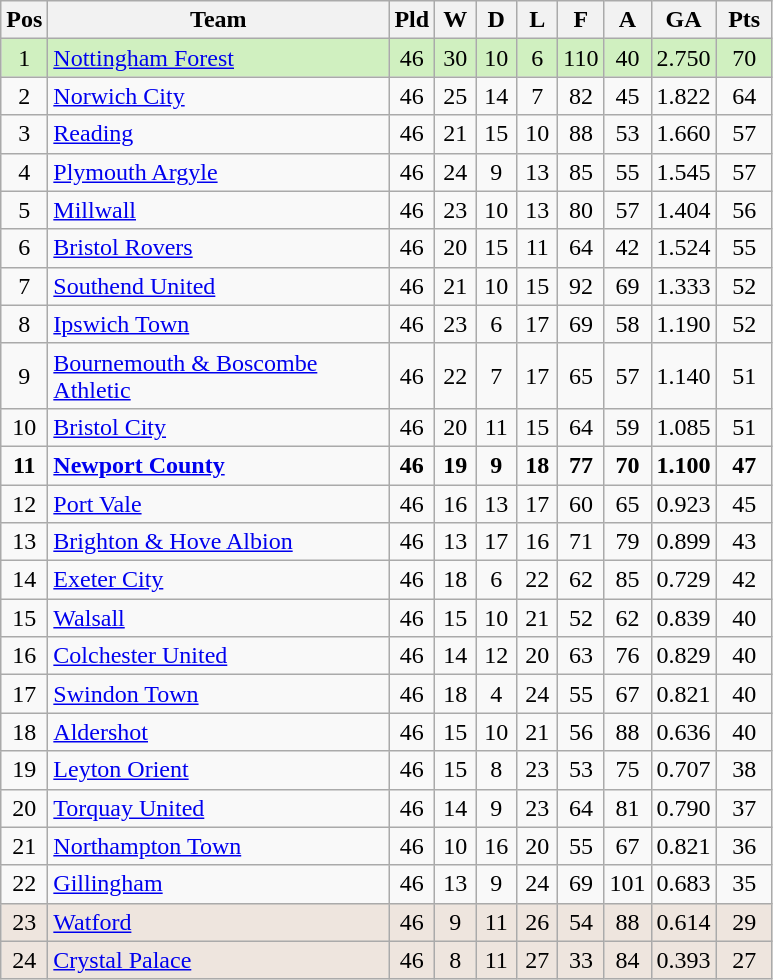<table class="wikitable" style="text-align: center;">
<tr>
<th width=20>Pos</th>
<th width=220>Team</th>
<th width=20>Pld</th>
<th width=20>W</th>
<th width=20>D</th>
<th width=20>L</th>
<th width=20>F</th>
<th width=20>A</th>
<th width=20>GA</th>
<th width=30>Pts</th>
</tr>
<tr style="background:#D0F0C0;">
<td>1</td>
<td align="left"><a href='#'>Nottingham Forest</a></td>
<td>46</td>
<td>30</td>
<td>10</td>
<td>6</td>
<td>110</td>
<td>40</td>
<td>2.750</td>
<td>70</td>
</tr>
<tr>
<td>2</td>
<td align="left"><a href='#'>Norwich City</a></td>
<td>46</td>
<td>25</td>
<td>14</td>
<td>7</td>
<td>82</td>
<td>45</td>
<td>1.822</td>
<td>64</td>
</tr>
<tr>
<td>3</td>
<td align="left"><a href='#'>Reading</a></td>
<td>46</td>
<td>21</td>
<td>15</td>
<td>10</td>
<td>88</td>
<td>53</td>
<td>1.660</td>
<td>57</td>
</tr>
<tr>
<td>4</td>
<td align="left"><a href='#'>Plymouth Argyle</a></td>
<td>46</td>
<td>24</td>
<td>9</td>
<td>13</td>
<td>85</td>
<td>55</td>
<td>1.545</td>
<td>57</td>
</tr>
<tr>
<td>5</td>
<td align="left"><a href='#'>Millwall</a></td>
<td>46</td>
<td>23</td>
<td>10</td>
<td>13</td>
<td>80</td>
<td>57</td>
<td>1.404</td>
<td>56</td>
</tr>
<tr>
<td>6</td>
<td align="left"><a href='#'>Bristol Rovers</a></td>
<td>46</td>
<td>20</td>
<td>15</td>
<td>11</td>
<td>64</td>
<td>42</td>
<td>1.524</td>
<td>55</td>
</tr>
<tr>
<td>7</td>
<td align="left"><a href='#'>Southend United</a></td>
<td>46</td>
<td>21</td>
<td>10</td>
<td>15</td>
<td>92</td>
<td>69</td>
<td>1.333</td>
<td>52</td>
</tr>
<tr>
<td>8</td>
<td align="left"><a href='#'>Ipswich Town</a></td>
<td>46</td>
<td>23</td>
<td>6</td>
<td>17</td>
<td>69</td>
<td>58</td>
<td>1.190</td>
<td>52</td>
</tr>
<tr>
<td>9</td>
<td align="left"><a href='#'>Bournemouth & Boscombe Athletic</a></td>
<td>46</td>
<td>22</td>
<td>7</td>
<td>17</td>
<td>65</td>
<td>57</td>
<td>1.140</td>
<td>51</td>
</tr>
<tr>
<td>10</td>
<td align="left"><a href='#'>Bristol City</a></td>
<td>46</td>
<td>20</td>
<td>11</td>
<td>15</td>
<td>64</td>
<td>59</td>
<td>1.085</td>
<td>51</td>
</tr>
<tr>
<td><strong>11</strong></td>
<td align="left"><strong><a href='#'>Newport County</a></strong></td>
<td><strong>46</strong></td>
<td><strong>19</strong></td>
<td><strong>9</strong></td>
<td><strong>18</strong></td>
<td><strong>77</strong></td>
<td><strong>70</strong></td>
<td><strong>1.100</strong></td>
<td><strong>47</strong></td>
</tr>
<tr>
<td>12</td>
<td align="left"><a href='#'>Port Vale</a></td>
<td>46</td>
<td>16</td>
<td>13</td>
<td>17</td>
<td>60</td>
<td>65</td>
<td>0.923</td>
<td>45</td>
</tr>
<tr>
<td>13</td>
<td align="left"><a href='#'>Brighton & Hove Albion</a></td>
<td>46</td>
<td>13</td>
<td>17</td>
<td>16</td>
<td>71</td>
<td>79</td>
<td>0.899</td>
<td>43</td>
</tr>
<tr>
<td>14</td>
<td align="left"><a href='#'>Exeter City</a></td>
<td>46</td>
<td>18</td>
<td>6</td>
<td>22</td>
<td>62</td>
<td>85</td>
<td>0.729</td>
<td>42</td>
</tr>
<tr>
<td>15</td>
<td align="left"><a href='#'>Walsall</a></td>
<td>46</td>
<td>15</td>
<td>10</td>
<td>21</td>
<td>52</td>
<td>62</td>
<td>0.839</td>
<td>40</td>
</tr>
<tr>
<td>16</td>
<td align="left"><a href='#'>Colchester United</a></td>
<td>46</td>
<td>14</td>
<td>12</td>
<td>20</td>
<td>63</td>
<td>76</td>
<td>0.829</td>
<td>40</td>
</tr>
<tr>
<td>17</td>
<td align="left"><a href='#'>Swindon Town</a></td>
<td>46</td>
<td>18</td>
<td>4</td>
<td>24</td>
<td>55</td>
<td>67</td>
<td>0.821</td>
<td>40</td>
</tr>
<tr>
<td>18</td>
<td align="left"><a href='#'>Aldershot</a></td>
<td>46</td>
<td>15</td>
<td>10</td>
<td>21</td>
<td>56</td>
<td>88</td>
<td>0.636</td>
<td>40</td>
</tr>
<tr>
<td>19</td>
<td align="left"><a href='#'>Leyton Orient</a></td>
<td>46</td>
<td>15</td>
<td>8</td>
<td>23</td>
<td>53</td>
<td>75</td>
<td>0.707</td>
<td>38</td>
</tr>
<tr>
<td>20</td>
<td align="left"><a href='#'>Torquay United</a></td>
<td>46</td>
<td>14</td>
<td>9</td>
<td>23</td>
<td>64</td>
<td>81</td>
<td>0.790</td>
<td>37</td>
</tr>
<tr>
<td>21</td>
<td align="left"><a href='#'>Northampton Town</a></td>
<td>46</td>
<td>10</td>
<td>16</td>
<td>20</td>
<td>55</td>
<td>67</td>
<td>0.821</td>
<td>36</td>
</tr>
<tr>
<td>22</td>
<td align="left"><a href='#'>Gillingham</a></td>
<td>46</td>
<td>13</td>
<td>9</td>
<td>24</td>
<td>69</td>
<td>101</td>
<td>0.683</td>
<td>35</td>
</tr>
<tr style="background:#eee5de;">
<td>23</td>
<td align="left"><a href='#'>Watford</a></td>
<td>46</td>
<td>9</td>
<td>11</td>
<td>26</td>
<td>54</td>
<td>88</td>
<td>0.614</td>
<td>29</td>
</tr>
<tr style="background:#eee5de;">
<td>24</td>
<td align="left"><a href='#'>Crystal Palace</a></td>
<td>46</td>
<td>8</td>
<td>11</td>
<td>27</td>
<td>33</td>
<td>84</td>
<td>0.393</td>
<td>27</td>
</tr>
</table>
